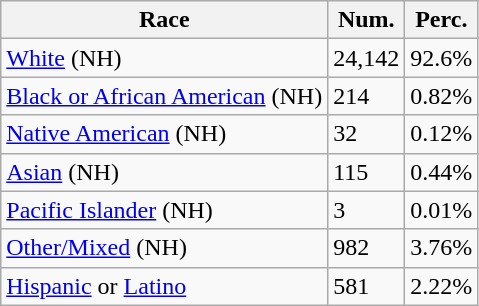<table class="wikitable">
<tr>
<th>Race</th>
<th>Num.</th>
<th>Perc.</th>
</tr>
<tr>
<td><a href='#'>White</a> (NH)</td>
<td>24,142</td>
<td>92.6%</td>
</tr>
<tr>
<td><a href='#'>Black or African American</a> (NH)</td>
<td>214</td>
<td>0.82%</td>
</tr>
<tr>
<td><a href='#'>Native American</a> (NH)</td>
<td>32</td>
<td>0.12%</td>
</tr>
<tr>
<td><a href='#'>Asian</a> (NH)</td>
<td>115</td>
<td>0.44%</td>
</tr>
<tr>
<td><a href='#'>Pacific Islander</a> (NH)</td>
<td>3</td>
<td>0.01%</td>
</tr>
<tr>
<td><a href='#'>Other/Mixed</a> (NH)</td>
<td>982</td>
<td>3.76%</td>
</tr>
<tr>
<td><a href='#'>Hispanic</a> or <a href='#'>Latino</a></td>
<td>581</td>
<td>2.22%</td>
</tr>
</table>
